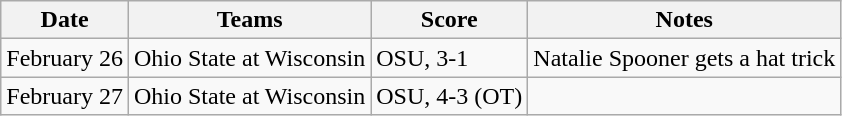<table class="wikitable">
<tr>
<th>Date</th>
<th>Teams</th>
<th>Score</th>
<th>Notes</th>
</tr>
<tr>
<td>February 26</td>
<td>Ohio State at Wisconsin</td>
<td>OSU, 3-1</td>
<td>Natalie Spooner gets a hat trick</td>
</tr>
<tr>
<td>February 27</td>
<td>Ohio State at Wisconsin</td>
<td>OSU, 4-3 (OT)</td>
<td></td>
</tr>
</table>
